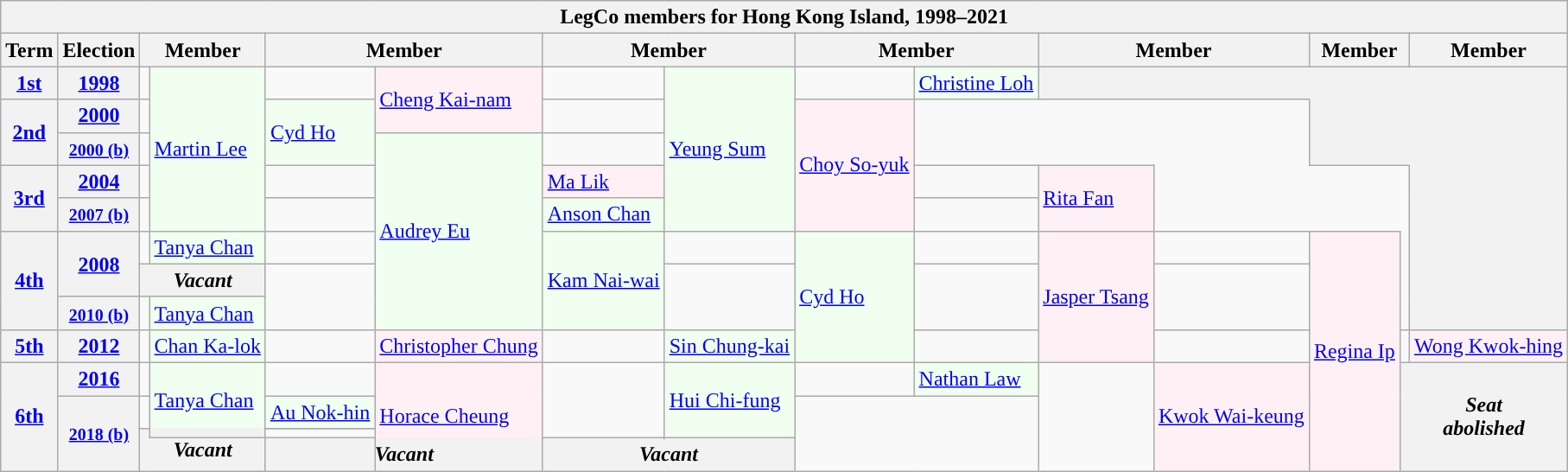<table class="wikitable" style="text-align:left">
<tr>
<th colspan = 20>LegCo members for Hong Kong Island, 1998–2021</th>
</tr>
<tr>
<th>Term</th>
<th>Election</th>
<th colspan="2" width="50px">Member</th>
<th colspan="2" width="50px">Member</th>
<th colspan="2" width="50px">Member</th>
<th colspan="2" width="50px">Member</th>
<th colspan="2" width="50px">Member</th>
<th colspan="2" width="50px">Member</th>
<th colspan="2" width="50px">Member</th>
</tr>
<tr>
<th><a href='#'>1st</a></th>
<th><a href='#'>1998</a></th>
<td style="color:inherit;background:"></td>
<td rowspan="5" bgcolor=Honeydew><a href='#'>Martin Lee</a> <br></td>
<td style="color:inherit;background:"></td>
<td rowspan="2" bgcolor=LavenderBlush><a href='#'>Cheng Kai-nam</a> <br></td>
<td style="color:inherit;background:"></td>
<td rowspan="5" bgcolor=Honeydew><a href='#'>Yeung Sum</a> <br></td>
<td style="color:inherit;background:"></td>
<td bgcolor=Honeydew><a href='#'>Christine Loh</a> <br></td>
<th colspan=2 style=border-right-style:hidden;></th>
<th rowspan=3 colspan=2 style=border-right-style:hidden;></th>
<th rowspan=8 colspan=2></th>
</tr>
<tr>
<th rowspan=2><a href='#'>2nd</a></th>
<th><a href='#'>2000</a></th>
<td style="color:inherit;background:"></td>
<td rowspan="2" bgcolor=Honeydew><a href='#'>Cyd Ho</a> <br></td>
<td style="color:inherit;background:"></td>
<td rowspan="4" bgcolor=LavenderBlush><a href='#'>Choy So-yuk</a> <br></td>
</tr>
<tr>
<th><small><a href='#'>2000 (b)</a></small></th>
<td style="color:inherit;background:"></td>
<td rowspan="6" bgcolor=Honeydew><a href='#'>Audrey Eu</a> <br></td>
</tr>
<tr>
<th rowspan=2><a href='#'>3rd</a></th>
<th><a href='#'>2004</a></th>
<td style="color:inherit;background:"></td>
<td style="color:inherit;background:"></td>
<td bgcolor=LavenderBlush><a href='#'>Ma Lik</a> <br></td>
<td style="color:inherit;background:"></td>
<td rowspan="2" bgcolor=LavenderBlush><a href='#'>Rita Fan</a> <br></td>
</tr>
<tr>
<th><small><a href='#'>2007 (b)</a></small></th>
<td style="color:inherit;background:"></td>
<td style="color:inherit;background:"></td>
<td bgcolor=Honeydew><a href='#'>Anson Chan</a> <br></td>
</tr>
<tr>
<th rowspan="3"><a href='#'>4th</a></th>
<th rowspan=2><a href='#'>2008</a></th>
<td style="color:inherit;background:"></td>
<td rowspan="1" bgcolor=Honeydew><a href='#'>Tanya Chan</a> <br></td>
<td style="color:inherit;background:"></td>
<td rowspan="3" bgcolor=Honeydew><a href='#'>Kam Nai-wai</a> <br></td>
<td style="color:inherit;background:"></td>
<td rowspan="4" bgcolor=Honeydew><a href='#'>Cyd Ho</a> <br></td>
<td style="color:inherit;background:"></td>
<td rowspan="4" bgcolor=LavenderBlush><a href='#'>Jasper Tsang</a> <br></td>
<td style="color:inherit;background:"></td>
<td rowspan="10" bgcolor=LavenderBlush><a href='#'>Regina Ip</a> <br></td>
</tr>
<tr>
<th colspan=2 rowspan=1><em>Vacant</em></th>
</tr>
<tr>
<th><small><a href='#'>2010 (b)</a></small></th>
<td style="color:inherit;background:"></td>
<td rowspan="1" bgcolor=Honeydew><a href='#'>Tanya Chan</a> <br></td>
</tr>
<tr>
<th><a href='#'>5th</a></th>
<th><a href='#'>2012</a></th>
<td style="color:inherit;background:"></td>
<td bgcolor=Honeydew><a href='#'>Chan Ka-lok</a> <br></td>
<td style="color:inherit;background:"></td>
<td bgcolor=LavenderBlush><a href='#'>Christopher Chung</a> <br></td>
<td style="color:inherit;background:"></td>
<td bgcolor=Honeydew><a href='#'>Sin Chung-kai</a> <br></td>
<td style="color:inherit;background:"></td>
<td style="color:inherit;background:"></td>
<td style="color:inherit;background:"></td>
<td bgcolor=LavenderBlush><a href='#'>Wong Kwok-hing</a> <br></td>
</tr>
<tr>
<th rowspan=6><a href='#'>6th</a></th>
<th><a href='#'>2016</a></th>
<td style="color:inherit;background:"></td>
<td rowspan=4 bgcolor=Honeydew><a href='#'>Tanya Chan</a> <br></td>
<td style="color:inherit;background:"></td>
<td rowspan=6 bgcolor=LavenderBlush><a href='#'>Horace Cheung</a> <br></td>
<td rowspan=5 style="color:inherit;background:"></td>
<td rowspan=5 bgcolor=Honeydew><a href='#'>Hui Chi-fung</a> <br></td>
<td style="color:inherit;background:"></td>
<td bgcolor=Honeydew><a href='#'>Nathan Law</a> <br></td>
<td rowspan=6 style="color:inherit;background:"></td>
<td rowspan=6 bgcolor=LavenderBlush><a href='#'>Kwok Wai-keung</a> <br></td>
<th colspan=2  rowspan=6><em>Seat<br>abolished</em></th>
</tr>
<tr>
<th rowspan=5><small><a href='#'>2018 (b)</a></small></th>
<td style="color:inherit;background:"></td>
<td bgcolor=Honeydew><a href='#'>Au Nok-hin</a> <br></td>
</tr>
<tr>
<th colspan=2 rowspan=5><em>Vacant</em></th>
</tr>
<tr>
<td style="color:inherit;background:"></td>
</tr>
<tr>
<th colspan=2 rowspan=2><em>Vacant</em></th>
</tr>
<tr>
<th colspan=2><em>Vacant</em></th>
</tr>
</table>
